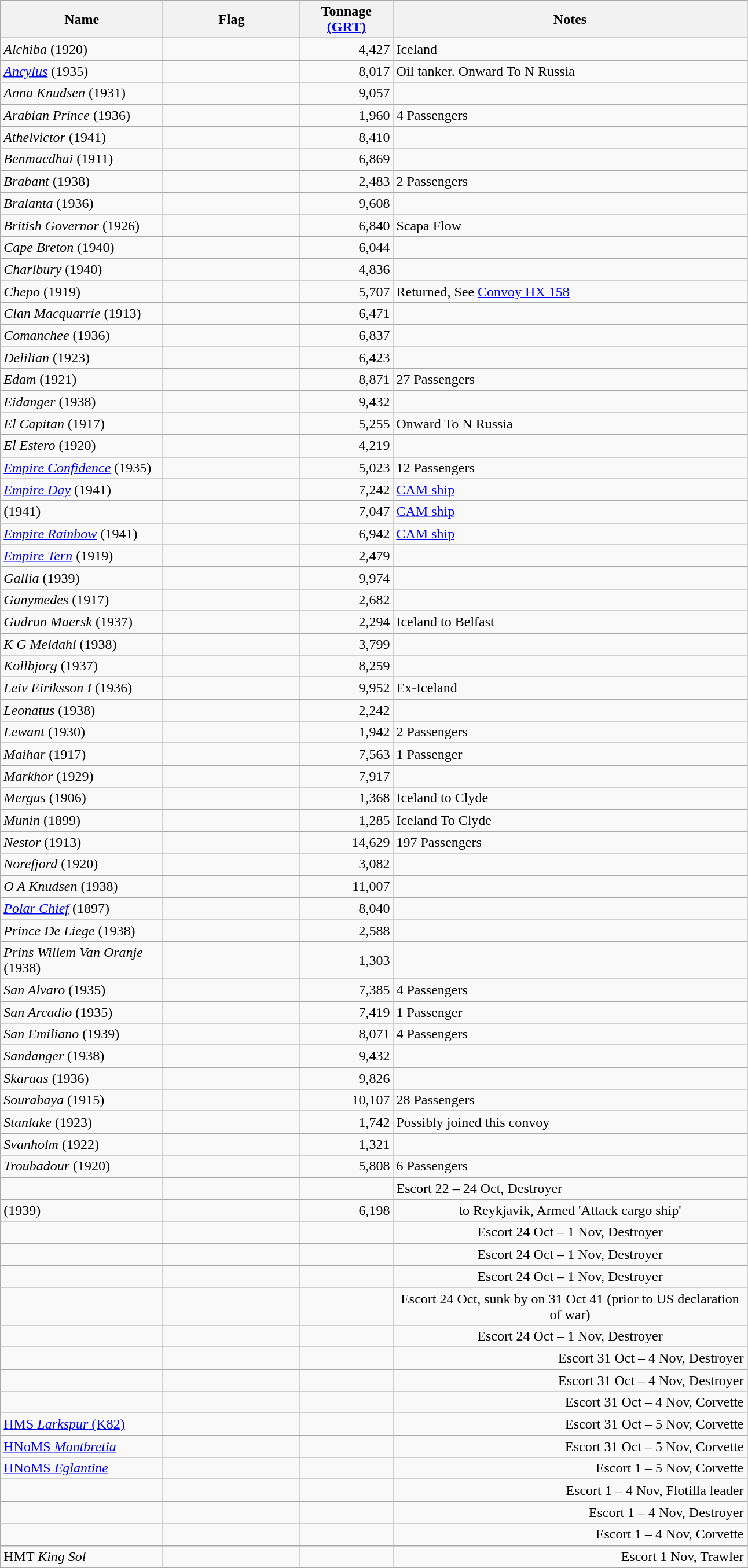<table class="wikitable sortable">
<tr>
<th scope="col" width="180px">Name</th>
<th scope="col" width="150px">Flag</th>
<th scope="col" width="100px">Tonnage <a href='#'>(GRT)</a></th>
<th scope="col" width="400px">Notes</th>
</tr>
<tr>
<td align="left"><em>Alchiba</em> (1920)</td>
<td align="left"></td>
<td align="right">4,427</td>
<td align="left">Iceland</td>
</tr>
<tr>
<td align="left"><em><a href='#'>Ancylus</a></em> (1935)</td>
<td align="left"></td>
<td align="right">8,017</td>
<td align="left">Oil tanker. Onward To N Russia</td>
</tr>
<tr>
<td align="left"><em>Anna Knudsen</em> (1931)</td>
<td align="left"></td>
<td align="right">9,057</td>
<td align="left"></td>
</tr>
<tr>
<td align="left"><em>Arabian Prince</em> (1936)</td>
<td align="left"></td>
<td align="right">1,960</td>
<td align="left">4 Passengers</td>
</tr>
<tr>
<td align="left"><em>Athelvictor</em> (1941)</td>
<td align="left"></td>
<td align="right">8,410</td>
<td align="left"></td>
</tr>
<tr>
<td align="left"><em>Benmacdhui</em> (1911)</td>
<td align="left"></td>
<td align="right">6,869</td>
<td align="left"></td>
</tr>
<tr>
<td align="left"><em>Brabant</em> (1938)</td>
<td align="left"></td>
<td align="right">2,483</td>
<td align="left">2 Passengers</td>
</tr>
<tr>
<td align="left"><em>Bralanta</em> (1936)</td>
<td align="left"></td>
<td align="right">9,608</td>
<td align="left"></td>
</tr>
<tr>
<td align="left"><em>British Governor</em> (1926)</td>
<td align="left"></td>
<td align="right">6,840</td>
<td align="left">Scapa Flow</td>
</tr>
<tr>
<td align="left"><em>Cape Breton</em> (1940)</td>
<td align="left"></td>
<td align="right">6,044</td>
<td align="left"></td>
</tr>
<tr>
<td align="left"><em>Charlbury</em> (1940)</td>
<td align="left"></td>
<td align="right">4,836</td>
<td align="left"></td>
</tr>
<tr>
<td align="left"><em>Chepo</em> (1919)</td>
<td align="left"></td>
<td align="right">5,707</td>
<td align="left">Returned, See <a href='#'>Convoy HX 158</a></td>
</tr>
<tr>
<td align="left"><em>Clan Macquarrie</em> (1913)</td>
<td align="left"></td>
<td align="right">6,471</td>
<td align="left"></td>
</tr>
<tr>
<td align="left"><em>Comanchee</em> (1936)</td>
<td align="left"></td>
<td align="right">6,837</td>
<td align="left"></td>
</tr>
<tr>
<td align="left"><em>Delilian</em> (1923)</td>
<td align="left"></td>
<td align="right">6,423</td>
<td align="left"></td>
</tr>
<tr>
<td align="left"><em>Edam</em> (1921)</td>
<td align="left"></td>
<td align="right">8,871</td>
<td align="left">27 Passengers</td>
</tr>
<tr>
<td align="left"><em>Eidanger</em> (1938)</td>
<td align="left"></td>
<td align="right">9,432</td>
<td align="left"></td>
</tr>
<tr>
<td align="left"><em>El Capitan</em> (1917)</td>
<td align="left"></td>
<td align="right">5,255</td>
<td align="left">Onward To N Russia</td>
</tr>
<tr>
<td align="left"><em>El Estero</em> (1920)</td>
<td align="left"></td>
<td align="right">4,219</td>
<td align="left"></td>
</tr>
<tr>
<td align="left"><em><a href='#'>Empire Confidence</a></em> (1935)</td>
<td align="left"></td>
<td align="right">5,023</td>
<td align="left">12 Passengers</td>
</tr>
<tr>
<td align="left"><em><a href='#'>Empire Day</a></em> (1941)</td>
<td align="left"></td>
<td align="right">7,242</td>
<td align="left"><a href='#'>CAM ship</a></td>
</tr>
<tr>
<td align="left"> (1941)</td>
<td align="left"></td>
<td align="right">7,047</td>
<td align="left"><a href='#'>CAM ship</a></td>
</tr>
<tr>
<td align="left"><em><a href='#'>Empire Rainbow</a></em> (1941)</td>
<td align="left"></td>
<td align="right">6,942</td>
<td align="left"><a href='#'>CAM ship</a></td>
</tr>
<tr>
<td align="left"><em><a href='#'>Empire Tern</a></em> (1919)</td>
<td align="left"></td>
<td align="right">2,479</td>
<td align="left"></td>
</tr>
<tr>
<td align="left"><em>Gallia</em> (1939)</td>
<td align="left"></td>
<td align="right">9,974</td>
<td align="left"></td>
</tr>
<tr>
<td align="left"><em>Ganymedes</em> (1917)</td>
<td align="left"></td>
<td align="right">2,682</td>
<td align="left"></td>
</tr>
<tr>
<td align="left"><em>Gudrun Maersk</em> (1937)</td>
<td align="left"></td>
<td align="right">2,294</td>
<td align="left">Iceland to Belfast</td>
</tr>
<tr>
<td align="left"><em>K G Meldahl</em> (1938)</td>
<td align="left"></td>
<td align="right">3,799</td>
<td align="left"></td>
</tr>
<tr>
<td align="left"><em>Kollbjorg</em> (1937)</td>
<td align="left"></td>
<td align="right">8,259</td>
<td align="left"></td>
</tr>
<tr>
<td align="left"><em>Leiv Eiriksson I</em> (1936)</td>
<td align="left"></td>
<td align="right">9,952</td>
<td align="left">Ex-Iceland</td>
</tr>
<tr>
<td align="left"><em>Leonatus</em> (1938)</td>
<td align="left"></td>
<td align="right">2,242</td>
<td align="left"></td>
</tr>
<tr>
<td align="left"><em>Lewant</em> (1930)</td>
<td align="left"></td>
<td align="right">1,942</td>
<td align="left">2 Passengers</td>
</tr>
<tr>
<td align="left"><em>Maihar</em> (1917)</td>
<td align="left"></td>
<td align="right">7,563</td>
<td align="left">1 Passenger</td>
</tr>
<tr>
<td align="left"><em>Markhor</em> (1929)</td>
<td align="left"></td>
<td align="right">7,917</td>
<td align="left"></td>
</tr>
<tr>
<td align="left"><em>Mergus</em> (1906)</td>
<td align="left"></td>
<td align="right">1,368</td>
<td align="left">Iceland to Clyde</td>
</tr>
<tr>
<td align="left"><em>Munin</em> (1899)</td>
<td align="left"></td>
<td align="right">1,285</td>
<td align="left">Iceland To Clyde</td>
</tr>
<tr>
<td align="left"><em>Nestor</em> (1913)</td>
<td align="left"></td>
<td align="right">14,629</td>
<td align="left">197 Passengers</td>
</tr>
<tr>
<td align="left"><em>Norefjord</em> (1920)</td>
<td align="left"></td>
<td align="right">3,082</td>
<td align="left"></td>
</tr>
<tr>
<td align="left"><em>O A Knudsen</em> (1938)</td>
<td align="left"></td>
<td align="right">11,007</td>
<td align="left"></td>
</tr>
<tr>
<td align="left"><em><a href='#'>Polar Chief</a></em> (1897)</td>
<td align="left"></td>
<td align="right">8,040</td>
<td align="left"></td>
</tr>
<tr>
<td align="left"><em>Prince De Liege</em> (1938)</td>
<td align="left"></td>
<td align="right">2,588</td>
<td align="left"></td>
</tr>
<tr>
<td align="left"><em>Prins Willem Van Oranje</em> (1938)</td>
<td align="left"></td>
<td align="right">1,303</td>
<td align="left"></td>
</tr>
<tr>
<td align="left"><em>San Alvaro</em> (1935)</td>
<td align="left"></td>
<td align="right">7,385</td>
<td align="left">4 Passengers</td>
</tr>
<tr>
<td align="left"><em>San Arcadio</em> (1935)</td>
<td align="left"></td>
<td align="right">7,419</td>
<td align="left">1 Passenger</td>
</tr>
<tr>
<td align="left"><em>San Emiliano</em> (1939)</td>
<td align="left"></td>
<td align="right">8,071</td>
<td align="left">4 Passengers</td>
</tr>
<tr>
<td align="left"><em>Sandanger</em> (1938)</td>
<td align="left"></td>
<td align="right">9,432</td>
<td align="left"></td>
</tr>
<tr>
<td align="left"><em>Skaraas</em> (1936)</td>
<td align="left"></td>
<td align="right">9,826</td>
<td align="left"></td>
</tr>
<tr>
<td align="left"><em>Sourabaya</em> (1915)</td>
<td align="left"></td>
<td align="right">10,107</td>
<td align="left">28 Passengers</td>
</tr>
<tr>
<td align="left"><em>Stanlake</em> (1923)</td>
<td align="left"></td>
<td align="right">1,742</td>
<td align="left">Possibly joined this convoy</td>
</tr>
<tr>
<td align="left"><em>Svanholm</em> (1922)</td>
<td align="left"></td>
<td align="right">1,321</td>
<td align="left"></td>
</tr>
<tr>
<td align="left"><em>Troubadour</em> (1920)</td>
<td align="left"></td>
<td align="right">5,808</td>
<td align="left">6 Passengers</td>
</tr>
<tr>
<td align="left"></td>
<td align="left"></td>
<td align="right"></td>
<td align="left">Escort 22 – 24 Oct, Destroyer</td>
</tr>
<tr>
<td align="left"> (1939)</td>
<td align="left"></td>
<td align="right">6,198</td>
<td align="center">to Reykjavik, Armed 'Attack cargo ship'</td>
</tr>
<tr>
<td align="left"></td>
<td align="left"></td>
<td align="right"></td>
<td align="center">Escort 24 Oct – 1 Nov, Destroyer</td>
</tr>
<tr>
<td align="left"></td>
<td align="left"></td>
<td align="right"></td>
<td align="center">Escort 24 Oct – 1 Nov, Destroyer</td>
</tr>
<tr>
<td align="left"></td>
<td align="left"></td>
<td align="right"></td>
<td align="center">Escort 24 Oct – 1 Nov, Destroyer</td>
</tr>
<tr>
<td align="left"></td>
<td align="left"></td>
<td align="right"></td>
<td align="center">Escort 24 Oct, sunk by  on 31 Oct 41 (prior to US declaration of war)</td>
</tr>
<tr>
<td align="left"></td>
<td align="left"></td>
<td align="right"></td>
<td align="center">Escort 24 Oct – 1 Nov, Destroyer</td>
</tr>
<tr>
<td align="left"></td>
<td align="left"></td>
<td align="right"></td>
<td align="right">Escort 31 Oct – 4 Nov, Destroyer</td>
</tr>
<tr>
<td align="left"></td>
<td align="left"></td>
<td align="right"></td>
<td align="right">Escort 31 Oct – 4 Nov, Destroyer</td>
</tr>
<tr>
<td align="left"></td>
<td align="left"></td>
<td align="right"></td>
<td align="right">Escort 31 Oct – 4 Nov, Corvette</td>
</tr>
<tr>
<td align="left"><a href='#'>HMS <em>Larkspur</em> (K82)</a></td>
<td align="left"></td>
<td align="right"></td>
<td align="right">Escort 31 Oct – 5 Nov, Corvette</td>
</tr>
<tr>
<td align="left"><a href='#'>HNoMS <em>Montbretia</em></a></td>
<td align="left"></td>
<td align="right"></td>
<td align="right">Escort 31 Oct – 5 Nov, Corvette</td>
</tr>
<tr>
<td align="left"><a href='#'>HNoMS <em>Eglantine</em></a></td>
<td align="left"></td>
<td align="right"></td>
<td align="right">Escort 1 – 5 Nov, Corvette</td>
</tr>
<tr>
<td align="left"></td>
<td align="left"></td>
<td align="right"></td>
<td align="right">Escort 1 – 4 Nov, Flotilla leader</td>
</tr>
<tr>
<td align="left"></td>
<td align="left"></td>
<td align="right"></td>
<td align="right">Escort 1 – 4 Nov, Destroyer</td>
</tr>
<tr>
<td align="left"></td>
<td align="left"></td>
<td align="right"></td>
<td align="right">Escort 1 – 4 Nov, Corvette</td>
</tr>
<tr>
<td align="left">HMT <em>King Sol</em></td>
<td align="left"></td>
<td align="right"></td>
<td align="right">Escort 1 Nov, Trawler</td>
</tr>
<tr>
</tr>
</table>
